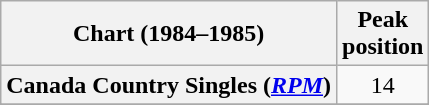<table class="wikitable sortable plainrowheaders" style="text-align:center">
<tr>
<th scope="col">Chart (1984–1985)</th>
<th scope="col">Peak<br> position</th>
</tr>
<tr>
<th scope="row">Canada Country Singles (<em><a href='#'>RPM</a></em>)</th>
<td align="center">14</td>
</tr>
<tr>
</tr>
<tr>
</tr>
</table>
